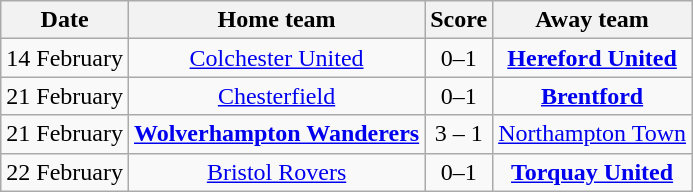<table class="wikitable" style="text-align: center">
<tr>
<th>Date</th>
<th>Home team</th>
<th>Score</th>
<th>Away team</th>
</tr>
<tr>
<td>14 February</td>
<td><a href='#'>Colchester United</a></td>
<td>0–1</td>
<td><strong><a href='#'>Hereford United</a></strong></td>
</tr>
<tr>
<td>21 February</td>
<td><a href='#'>Chesterfield</a></td>
<td>0–1</td>
<td><strong><a href='#'>Brentford</a></strong></td>
</tr>
<tr>
<td>21 February</td>
<td><strong><a href='#'>Wolverhampton Wanderers</a></strong></td>
<td>3 – 1</td>
<td><a href='#'>Northampton Town</a></td>
</tr>
<tr>
<td>22 February</td>
<td><a href='#'>Bristol Rovers</a></td>
<td>0–1</td>
<td><strong><a href='#'>Torquay United</a></strong></td>
</tr>
</table>
